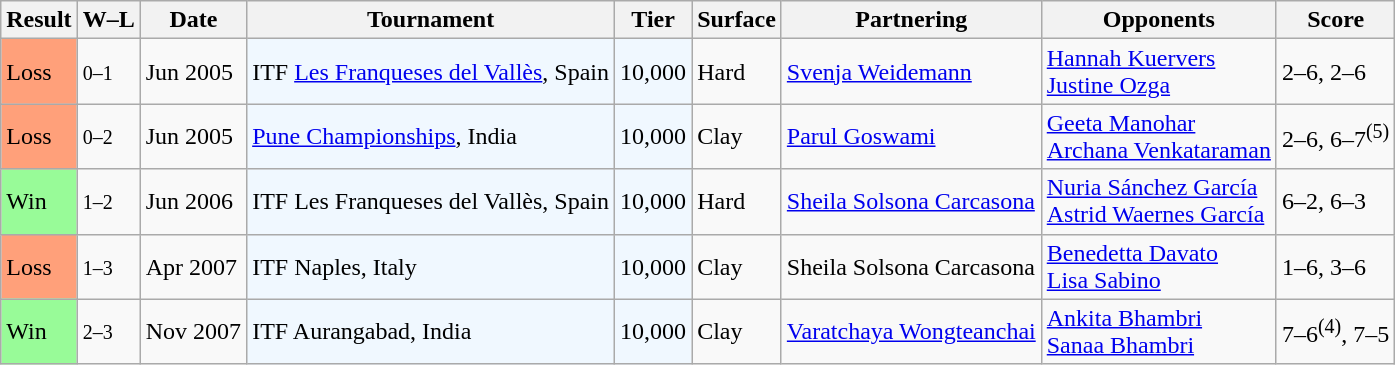<table class="sortable wikitable">
<tr>
<th>Result</th>
<th class="unsortable">W–L</th>
<th>Date</th>
<th>Tournament</th>
<th>Tier</th>
<th>Surface</th>
<th>Partnering</th>
<th>Opponents</th>
<th class="unsortable">Score</th>
</tr>
<tr>
<td style="background:#ffa07a;">Loss</td>
<td><small>0–1</small></td>
<td>Jun 2005</td>
<td style="background:#f0f8ff;">ITF <a href='#'>Les Franqueses del Vallès</a>, Spain</td>
<td style="background:#f0f8ff;">10,000</td>
<td>Hard</td>
<td> <a href='#'>Svenja Weidemann</a></td>
<td> <a href='#'>Hannah Kuervers</a> <br>  <a href='#'>Justine Ozga</a></td>
<td>2–6, 2–6</td>
</tr>
<tr>
<td style="background:#ffa07a;">Loss</td>
<td><small>0–2</small></td>
<td>Jun 2005</td>
<td style="background:#f0f8ff;"><a href='#'>Pune Championships</a>, India</td>
<td style="background:#f0f8ff;">10,000</td>
<td>Clay</td>
<td> <a href='#'>Parul Goswami</a></td>
<td> <a href='#'>Geeta Manohar</a> <br>  <a href='#'>Archana Venkataraman</a></td>
<td>2–6, 6–7<sup>(5)</sup></td>
</tr>
<tr>
<td style="background:#98fb98;">Win</td>
<td><small>1–2</small></td>
<td>Jun 2006</td>
<td style="background:#f0f8ff;">ITF Les Franqueses del Vallès, Spain</td>
<td style="background:#f0f8ff;">10,000</td>
<td>Hard</td>
<td> <a href='#'>Sheila Solsona Carcasona</a></td>
<td> <a href='#'>Nuria Sánchez García</a> <br>  <a href='#'>Astrid Waernes García</a></td>
<td>6–2, 6–3</td>
</tr>
<tr>
<td style="background:#ffa07a;">Loss</td>
<td><small>1–3</small></td>
<td>Apr 2007</td>
<td style="background:#f0f8ff;">ITF Naples, Italy</td>
<td style="background:#f0f8ff;">10,000</td>
<td>Clay</td>
<td> Sheila Solsona Carcasona</td>
<td> <a href='#'>Benedetta Davato</a> <br>  <a href='#'>Lisa Sabino</a></td>
<td>1–6, 3–6</td>
</tr>
<tr>
<td style="background:#98fb98;">Win</td>
<td><small>2–3</small></td>
<td>Nov 2007</td>
<td style="background:#f0f8ff;">ITF Aurangabad, India</td>
<td style="background:#f0f8ff;">10,000</td>
<td>Clay</td>
<td> <a href='#'>Varatchaya Wongteanchai</a></td>
<td> <a href='#'>Ankita Bhambri</a> <br>  <a href='#'>Sanaa Bhambri</a></td>
<td>7–6<sup>(4)</sup>, 7–5</td>
</tr>
</table>
